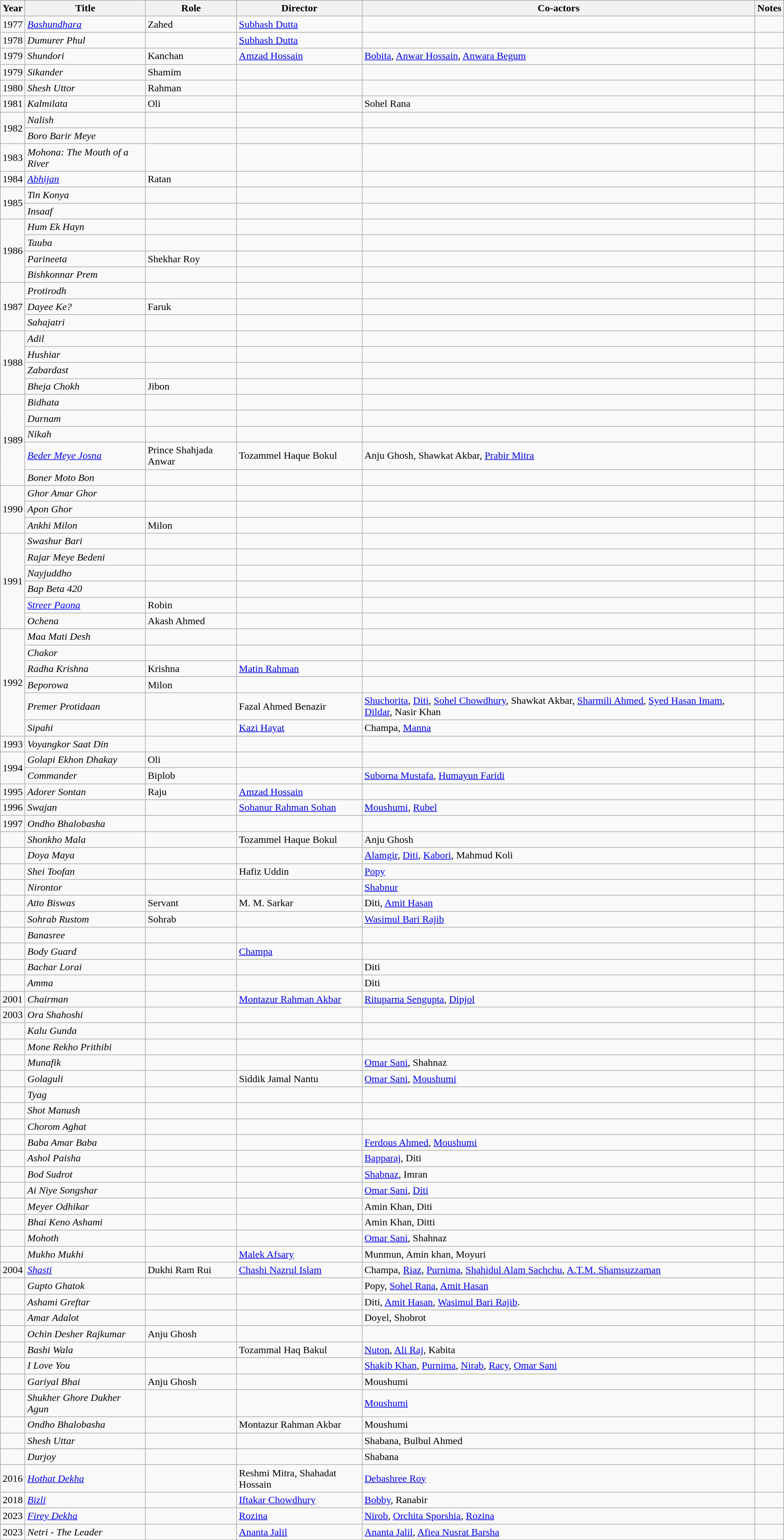<table class="wikitable sortable">
<tr>
<th>Year</th>
<th>Title</th>
<th>Role</th>
<th>Director</th>
<th>Co-actors</th>
<th>Notes</th>
</tr>
<tr>
<td>1977</td>
<td><em><a href='#'>Bashundhara</a></em></td>
<td>Zahed</td>
<td><a href='#'>Subhash Dutta</a></td>
<td></td>
<td></td>
</tr>
<tr>
<td>1978</td>
<td><em>Dumurer Phul</em></td>
<td></td>
<td><a href='#'>Subhash Dutta</a></td>
<td></td>
<td></td>
</tr>
<tr>
<td>1979</td>
<td><em>Shundori</em></td>
<td>Kanchan</td>
<td><a href='#'>Amzad Hossain</a></td>
<td><a href='#'>Bobita</a>, <a href='#'>Anwar Hossain</a>, <a href='#'>Anwara Begum</a></td>
<td></td>
</tr>
<tr>
<td>1979</td>
<td><em>Sikander</em></td>
<td>Shamim</td>
<td></td>
<td></td>
<td></td>
</tr>
<tr>
<td>1980</td>
<td><em>Shesh Uttor</em></td>
<td>Rahman</td>
<td></td>
<td></td>
<td></td>
</tr>
<tr>
<td>1981</td>
<td><em>Kalmilata</em></td>
<td>Oli</td>
<td></td>
<td>Sohel Rana</td>
<td></td>
</tr>
<tr>
<td rowspan="2">1982</td>
<td><em>Nalish</em></td>
<td></td>
<td></td>
<td></td>
<td></td>
</tr>
<tr>
<td><em>Boro Barir Meye</em></td>
<td></td>
<td></td>
<td></td>
<td></td>
</tr>
<tr>
<td>1983</td>
<td><em>Mohona: The Mouth of a River</em></td>
<td></td>
<td></td>
<td></td>
<td></td>
</tr>
<tr>
<td>1984</td>
<td><em><a href='#'>Abhijan</a></em></td>
<td>Ratan</td>
<td></td>
<td></td>
<td></td>
</tr>
<tr>
<td rowspan="2">1985</td>
<td><em>Tin Konya</em></td>
<td></td>
<td></td>
<td></td>
<td></td>
</tr>
<tr>
<td><em>Insaaf</em></td>
<td></td>
<td></td>
<td></td>
<td></td>
</tr>
<tr>
<td rowspan="4">1986</td>
<td><em>Hum Ek Hayn</em></td>
<td></td>
<td></td>
<td></td>
<td></td>
</tr>
<tr>
<td><em>Tauba</em></td>
<td></td>
<td></td>
<td></td>
<td></td>
</tr>
<tr>
<td><em>Parineeta</em></td>
<td>Shekhar Roy</td>
<td></td>
<td></td>
<td></td>
</tr>
<tr>
<td><em>Bishkonnar Prem</em></td>
<td></td>
<td></td>
<td></td>
<td></td>
</tr>
<tr>
<td rowspan="3">1987</td>
<td><em>Protirodh</em></td>
<td></td>
<td></td>
<td></td>
<td></td>
</tr>
<tr>
<td><em>Dayee Ke?</em></td>
<td>Faruk</td>
<td></td>
<td></td>
<td></td>
</tr>
<tr>
<td><em>Sahajatri</em></td>
<td></td>
<td></td>
<td></td>
<td></td>
</tr>
<tr>
<td rowspan="4">1988</td>
<td><em>Adil</em></td>
<td></td>
<td></td>
<td></td>
<td></td>
</tr>
<tr>
<td><em>Hushiar</em></td>
<td></td>
<td></td>
<td></td>
<td></td>
</tr>
<tr>
<td><em>Zabardast</em></td>
<td></td>
<td></td>
<td></td>
<td></td>
</tr>
<tr>
<td><em>Bheja Chokh</em></td>
<td>Jibon</td>
<td></td>
<td></td>
<td></td>
</tr>
<tr>
<td rowspan="5">1989</td>
<td><em>Bidhata</em></td>
<td></td>
<td></td>
<td></td>
<td></td>
</tr>
<tr>
<td><em>Durnam</em></td>
<td></td>
<td></td>
<td></td>
<td></td>
</tr>
<tr>
<td><em>Nikah</em></td>
<td></td>
<td></td>
<td></td>
<td></td>
</tr>
<tr>
<td><em><a href='#'>Beder Meye Josna</a></em></td>
<td>Prince Shahjada Anwar</td>
<td>Tozammel Haque Bokul</td>
<td>Anju Ghosh, Shawkat Akbar, <a href='#'>Prabir Mitra</a></td>
<td></td>
</tr>
<tr>
<td><em>Boner Moto Bon</em></td>
<td></td>
<td></td>
<td></td>
<td></td>
</tr>
<tr>
<td rowspan="3">1990</td>
<td><em>Ghor Amar Ghor</em></td>
<td></td>
<td></td>
<td></td>
<td></td>
</tr>
<tr>
<td><em>Apon Ghor</em></td>
<td></td>
<td></td>
<td></td>
<td></td>
</tr>
<tr>
<td><em>Ankhi Milon</em></td>
<td>Milon</td>
<td></td>
<td></td>
<td></td>
</tr>
<tr>
<td rowspan="6">1991</td>
<td><em>Swashur Bari</em></td>
<td></td>
<td></td>
<td></td>
<td></td>
</tr>
<tr>
<td><em>Rajar Meye Bedeni</em></td>
<td></td>
<td></td>
<td></td>
<td></td>
</tr>
<tr>
<td><em>Nayjuddho</em></td>
<td></td>
<td></td>
<td></td>
<td></td>
</tr>
<tr>
<td><em>Bap Beta 420</em></td>
<td></td>
<td></td>
<td></td>
<td></td>
</tr>
<tr>
<td><em><a href='#'>Streer Paona</a></em></td>
<td>Robin</td>
<td></td>
<td></td>
<td></td>
</tr>
<tr>
<td><em>Ochena</em></td>
<td>Akash Ahmed</td>
<td></td>
<td></td>
<td></td>
</tr>
<tr>
<td rowspan="6">1992</td>
<td><em>Maa Mati Desh</em></td>
<td></td>
<td></td>
<td></td>
<td></td>
</tr>
<tr>
<td><em>Chakor</em></td>
<td></td>
<td></td>
<td></td>
<td></td>
</tr>
<tr>
<td><em>Radha Krishna</em></td>
<td>Krishna</td>
<td><a href='#'>Matin Rahman</a></td>
<td></td>
<td></td>
</tr>
<tr>
<td><em>Beporowa</em></td>
<td>Milon</td>
<td></td>
<td></td>
<td></td>
</tr>
<tr>
<td><em>Premer Protidaan</em></td>
<td></td>
<td>Fazal Ahmed Benazir</td>
<td><a href='#'>Shuchorita</a>, <a href='#'>Diti</a>, <a href='#'>Sohel Chowdhury</a>, Shawkat Akbar, <a href='#'>Sharmili Ahmed</a>, <a href='#'>Syed Hasan Imam</a>, <a href='#'>Dildar</a>, Nasir Khan</td>
<td></td>
</tr>
<tr>
<td><em>Sipahi</em></td>
<td></td>
<td><a href='#'>Kazi Hayat</a></td>
<td>Champa, <a href='#'>Manna</a></td>
<td></td>
</tr>
<tr>
<td rowspan="1">1993</td>
<td><em>Voyangkor Saat Din</em></td>
<td></td>
<td></td>
<td></td>
<td></td>
</tr>
<tr>
<td rowspan="2">1994</td>
<td><em>Golapi Ekhon Dhakay</em></td>
<td>Oli</td>
<td></td>
<td></td>
<td></td>
</tr>
<tr>
<td><em>Commander</em></td>
<td>Biplob</td>
<td></td>
<td><a href='#'>Suborna Mustafa</a>, <a href='#'>Humayun Faridi</a></td>
<td></td>
</tr>
<tr>
<td rowspan="1">1995</td>
<td><em>Adorer Sontan</em></td>
<td>Raju</td>
<td><a href='#'>Amzad Hossain</a></td>
<td></td>
<td></td>
</tr>
<tr>
<td rowspan="1">1996</td>
<td><em>Swajan</em></td>
<td></td>
<td><a href='#'>Sohanur Rahman Sohan</a></td>
<td><a href='#'>Moushumi</a>, <a href='#'>Rubel</a></td>
<td></td>
</tr>
<tr>
<td rowspan="1">1997</td>
<td><em>Ondho Bhalobasha</em></td>
<td></td>
<td></td>
<td></td>
<td></td>
</tr>
<tr>
<td></td>
<td><em>Shonkho Mala</em></td>
<td></td>
<td>Tozammel Haque Bokul</td>
<td>Anju Ghosh</td>
<td></td>
</tr>
<tr>
<td></td>
<td><em>Doya Maya</em></td>
<td></td>
<td></td>
<td><a href='#'>Alamgir</a>, <a href='#'>Diti</a>, <a href='#'>Kabori</a>, Mahmud Koli</td>
<td></td>
</tr>
<tr>
<td></td>
<td><em>Shei Toofan</em></td>
<td></td>
<td>Hafiz Uddin</td>
<td><a href='#'>Popy</a></td>
<td></td>
</tr>
<tr>
<td></td>
<td><em>Nirontor</em></td>
<td></td>
<td></td>
<td><a href='#'>Shabnur</a></td>
<td></td>
</tr>
<tr>
<td></td>
<td><em>Atto Biswas</em></td>
<td>Servant</td>
<td>M. M. Sarkar</td>
<td>Diti, <a href='#'>Amit Hasan</a></td>
<td></td>
</tr>
<tr>
<td></td>
<td><em>Sohrab Rustom</em></td>
<td>Sohrab</td>
<td></td>
<td><a href='#'>Wasimul Bari Rajib</a></td>
<td></td>
</tr>
<tr>
<td></td>
<td><em>Banasree</em></td>
<td></td>
<td></td>
<td></td>
<td></td>
</tr>
<tr>
<td></td>
<td><em>Body Guard</em></td>
<td></td>
<td><a href='#'>Champa</a></td>
<td></td>
<td></td>
</tr>
<tr>
<td></td>
<td><em>Bachar Lorai</em></td>
<td></td>
<td></td>
<td>Diti</td>
<td></td>
</tr>
<tr>
<td></td>
<td><em>Amma</em></td>
<td></td>
<td></td>
<td>Diti</td>
<td></td>
</tr>
<tr>
<td>2001</td>
<td><em>Chairman</em></td>
<td></td>
<td><a href='#'>Montazur Rahman Akbar</a></td>
<td><a href='#'>Rituparna Sengupta</a>, <a href='#'>Dipjol</a></td>
<td></td>
</tr>
<tr>
<td rowspan="1">2003</td>
<td><em>Ora Shahoshi</em></td>
<td></td>
<td></td>
<td></td>
<td></td>
</tr>
<tr>
<td></td>
<td><em>Kalu Gunda</em></td>
<td></td>
<td></td>
<td></td>
<td></td>
</tr>
<tr>
<td></td>
<td><em>Mone Rekho Prithibi</em></td>
<td></td>
<td></td>
<td></td>
<td></td>
</tr>
<tr>
<td></td>
<td><em>Munafik</em></td>
<td></td>
<td></td>
<td><a href='#'>Omar Sani</a>, Shahnaz</td>
<td></td>
</tr>
<tr>
<td></td>
<td><em>Golaguli</em></td>
<td></td>
<td>Siddik Jamal Nantu</td>
<td><a href='#'>Omar Sani</a>, <a href='#'>Moushumi</a></td>
<td></td>
</tr>
<tr>
<td></td>
<td><em>Tyag</em></td>
<td></td>
<td></td>
<td></td>
<td></td>
</tr>
<tr>
<td></td>
<td><em>Shot Manush</em></td>
<td></td>
<td></td>
<td></td>
<td></td>
</tr>
<tr>
<td></td>
<td><em>Chorom Aghat</em></td>
<td></td>
<td></td>
<td></td>
<td></td>
</tr>
<tr>
<td></td>
<td><em>Baba Amar Baba</em></td>
<td></td>
<td></td>
<td><a href='#'>Ferdous Ahmed</a>, <a href='#'>Moushumi</a></td>
<td></td>
</tr>
<tr>
<td></td>
<td><em>Ashol Paisha</em></td>
<td></td>
<td></td>
<td><a href='#'>Bapparaj</a>, Diti</td>
<td></td>
</tr>
<tr>
<td></td>
<td><em>Bod Sudrot</em></td>
<td></td>
<td></td>
<td><a href='#'>Shabnaz</a>, Imran</td>
<td></td>
</tr>
<tr>
<td></td>
<td><em>Ai Niye Songshar</em></td>
<td></td>
<td></td>
<td><a href='#'>Omar Sani</a>, <a href='#'>Diti</a></td>
<td></td>
</tr>
<tr>
<td></td>
<td><em>Meyer Odhikar</em></td>
<td></td>
<td></td>
<td>Amin Khan, Diti</td>
<td></td>
</tr>
<tr>
<td></td>
<td><em>Bhai Keno Ashami</em></td>
<td></td>
<td></td>
<td>Amin Khan, Ditti</td>
<td></td>
</tr>
<tr>
<td></td>
<td><em>Mohoth</em></td>
<td></td>
<td></td>
<td><a href='#'>Omar Sani</a>, Shahnaz</td>
<td></td>
</tr>
<tr>
<td></td>
<td><em>Mukho Mukhi</em></td>
<td></td>
<td><a href='#'>Malek Afsary</a></td>
<td>Munmun, Amin khan, Moyuri</td>
<td></td>
</tr>
<tr>
<td>2004</td>
<td><em><a href='#'>Shasti</a></em></td>
<td>Dukhi Ram Rui</td>
<td><a href='#'>Chashi Nazrul Islam</a></td>
<td>Champa, <a href='#'>Riaz</a>, <a href='#'>Purnima</a>, <a href='#'>Shahidul Alam Sachchu</a>, <a href='#'>A.T.M. Shamsuzzaman</a></td>
<td></td>
</tr>
<tr>
<td></td>
<td><em>Gupto Ghatok</em></td>
<td></td>
<td></td>
<td>Popy, <a href='#'>Sohel Rana</a>, <a href='#'>Amit Hasan</a></td>
<td></td>
</tr>
<tr>
<td></td>
<td><em>Ashami Greftar</em></td>
<td></td>
<td></td>
<td>Diti, <a href='#'>Amit Hasan</a>, <a href='#'>Wasimul Bari Rajib</a>.</td>
<td></td>
</tr>
<tr>
<td></td>
<td><em>Amar Adalot</em></td>
<td></td>
<td></td>
<td>Doyel, Shobrot</td>
<td></td>
</tr>
<tr>
<td></td>
<td><em>Ochin Desher Rajkumar</em></td>
<td>Anju Ghosh</td>
<td></td>
<td></td>
<td></td>
</tr>
<tr>
<td></td>
<td><em>Bashi Wala</em></td>
<td></td>
<td>Tozammal Haq Bakul</td>
<td><a href='#'>Nuton</a>, <a href='#'>Ali Raj</a>, Kabita</td>
<td></td>
</tr>
<tr>
<td></td>
<td><em>I Love You</em></td>
<td></td>
<td></td>
<td><a href='#'>Shakib Khan</a>, <a href='#'>Purnima</a>, <a href='#'>Nirab</a>, <a href='#'>Racy</a>, <a href='#'>Omar Sani</a></td>
<td></td>
</tr>
<tr>
<td></td>
<td><em>Gariyal Bhai</em></td>
<td>Anju Ghosh</td>
<td></td>
<td>Moushumi</td>
<td></td>
</tr>
<tr>
<td></td>
<td><em>Shukher Ghore Dukher Agun</em></td>
<td></td>
<td></td>
<td><a href='#'>Moushumi</a></td>
<td></td>
</tr>
<tr>
<td></td>
<td><em>Ondho Bhalobasha</em></td>
<td></td>
<td>Montazur Rahman Akbar</td>
<td>Moushumi</td>
<td></td>
</tr>
<tr>
<td></td>
<td><em>Shesh Uttar</em></td>
<td></td>
<td></td>
<td>Shabana, Bulbul Ahmed</td>
<td></td>
</tr>
<tr>
<td></td>
<td><em>Durjoy</em></td>
<td></td>
<td></td>
<td>Shabana</td>
<td></td>
</tr>
<tr>
<td>2016</td>
<td><em><a href='#'>Hothat Dekha</a></em></td>
<td></td>
<td>Reshmi Mitra, Shahadat Hossain</td>
<td><a href='#'>Debashree Roy</a></td>
<td></td>
</tr>
<tr>
<td>2018</td>
<td><em><a href='#'>Bizli</a></em></td>
<td></td>
<td><a href='#'>Iftakar Chowdhury</a></td>
<td><a href='#'>Bobby</a>, Ranabir</td>
<td></td>
</tr>
<tr>
<td>2023</td>
<td><em><a href='#'>Firey Dekha</a></em></td>
<td></td>
<td><a href='#'>Rozina</a></td>
<td><a href='#'>Nirob</a>, <a href='#'>Orchita Sporshia</a>, <a href='#'>Rozina</a></td>
<td></td>
</tr>
<tr>
<td>2023</td>
<td><em>Netri - The Leader</em></td>
<td></td>
<td><a href='#'>Ananta Jalil</a></td>
<td><a href='#'>Ananta Jalil</a>, <a href='#'>Afiea Nusrat Barsha</a></td>
<td></td>
</tr>
<tr>
</tr>
</table>
